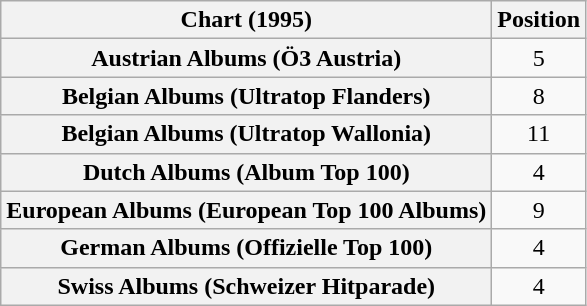<table class="wikitable sortable plainrowheaders" style="text-align:center">
<tr>
<th scope="col">Chart (1995)</th>
<th scope="col">Position</th>
</tr>
<tr>
<th scope="row">Austrian Albums (Ö3 Austria)</th>
<td>5</td>
</tr>
<tr>
<th scope="row">Belgian Albums (Ultratop Flanders)</th>
<td>8</td>
</tr>
<tr>
<th scope="row">Belgian Albums (Ultratop Wallonia)</th>
<td>11</td>
</tr>
<tr>
<th scope="row">Dutch Albums (Album Top 100)</th>
<td>4</td>
</tr>
<tr>
<th scope="row">European Albums (European Top 100 Albums)</th>
<td>9</td>
</tr>
<tr>
<th scope="row">German Albums (Offizielle Top 100)</th>
<td>4</td>
</tr>
<tr>
<th scope="row">Swiss Albums (Schweizer Hitparade)</th>
<td>4</td>
</tr>
</table>
